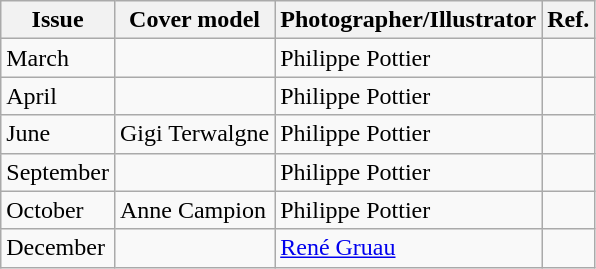<table class="wikitable">
<tr>
<th>Issue</th>
<th>Cover model</th>
<th>Photographer/Illustrator</th>
<th>Ref.</th>
</tr>
<tr>
<td>March</td>
<td></td>
<td>Philippe Pottier</td>
<td></td>
</tr>
<tr>
<td>April</td>
<td></td>
<td>Philippe Pottier</td>
<td></td>
</tr>
<tr>
<td>June</td>
<td>Gigi Terwalgne</td>
<td>Philippe Pottier</td>
<td></td>
</tr>
<tr>
<td>September</td>
<td></td>
<td>Philippe Pottier</td>
<td></td>
</tr>
<tr>
<td>October</td>
<td>Anne Campion</td>
<td>Philippe Pottier</td>
<td></td>
</tr>
<tr>
<td>December</td>
<td></td>
<td><a href='#'>René Gruau</a></td>
<td></td>
</tr>
</table>
